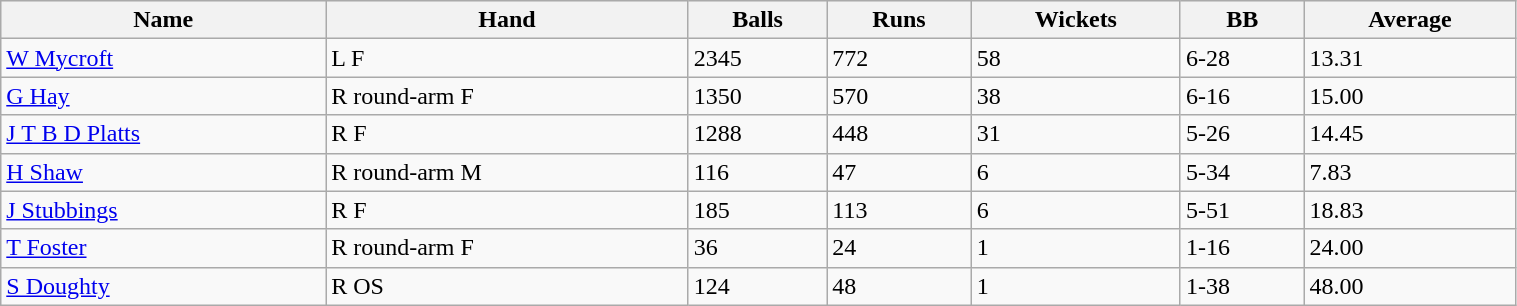<table class="wikitable sortable" width="80%">
<tr bgcolor="#efefef">
<th>Name</th>
<th>Hand</th>
<th>Balls</th>
<th>Runs</th>
<th>Wickets</th>
<th>BB</th>
<th>Average</th>
</tr>
<tr>
<td><a href='#'>W Mycroft</a></td>
<td>L F</td>
<td>2345</td>
<td>772</td>
<td>58</td>
<td>6-28</td>
<td>13.31</td>
</tr>
<tr>
<td><a href='#'>G Hay</a></td>
<td>R round-arm F</td>
<td>1350</td>
<td>570</td>
<td>38</td>
<td>6-16</td>
<td>15.00</td>
</tr>
<tr>
<td><a href='#'>J T B D Platts</a></td>
<td>R F</td>
<td>1288</td>
<td>448</td>
<td>31</td>
<td>5-26</td>
<td>14.45</td>
</tr>
<tr>
<td><a href='#'>H Shaw</a></td>
<td>R round-arm M</td>
<td>116</td>
<td>47</td>
<td>6</td>
<td>5-34</td>
<td>7.83</td>
</tr>
<tr>
<td><a href='#'>J Stubbings</a></td>
<td>R F</td>
<td>185</td>
<td>113</td>
<td>6</td>
<td>5-51</td>
<td>18.83</td>
</tr>
<tr>
<td><a href='#'>T Foster</a></td>
<td>R round-arm F</td>
<td>36</td>
<td>24</td>
<td>1</td>
<td>1-16</td>
<td>24.00</td>
</tr>
<tr>
<td><a href='#'>S Doughty</a></td>
<td>R OS</td>
<td>124</td>
<td>48</td>
<td>1</td>
<td>1-38</td>
<td>48.00</td>
</tr>
</table>
